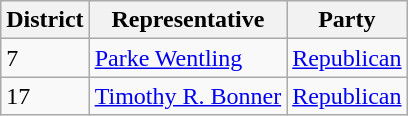<table class="wikitable">
<tr>
<th>District</th>
<th>Representative</th>
<th>Party</th>
</tr>
<tr>
<td>7</td>
<td><a href='#'>Parke Wentling</a></td>
<td><a href='#'>Republican</a></td>
</tr>
<tr>
<td>17</td>
<td><a href='#'>Timothy R. Bonner</a></td>
<td><a href='#'>Republican</a></td>
</tr>
</table>
